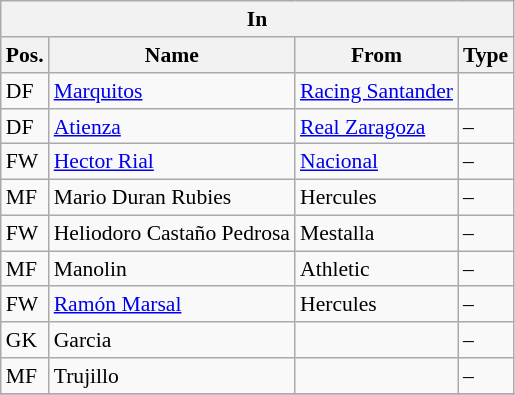<table class="wikitable" style="font-size:90%;float:left; margin-right:1em;">
<tr>
<th colspan="4">In</th>
</tr>
<tr>
<th>Pos.</th>
<th>Name</th>
<th>From</th>
<th>Type</th>
</tr>
<tr>
<td>DF</td>
<td><a href='#'> Marquitos</a></td>
<td><a href='#'>Racing Santander</a></td>
<td></td>
</tr>
<tr>
<td>DF</td>
<td><a href='#'>Atienza</a></td>
<td><a href='#'>Real Zaragoza</a></td>
<td>–</td>
</tr>
<tr>
<td>FW</td>
<td><a href='#'>Hector Rial</a></td>
<td><a href='#'>Nacional</a></td>
<td>–</td>
</tr>
<tr>
<td>MF</td>
<td>Mario Duran Rubies</td>
<td>Hercules</td>
<td>–</td>
</tr>
<tr>
<td>FW</td>
<td>Heliodoro Castaño Pedrosa</td>
<td>Mestalla</td>
<td>–</td>
</tr>
<tr>
<td>MF</td>
<td>Manolin</td>
<td>Athletic</td>
<td>–</td>
</tr>
<tr>
<td>FW</td>
<td><a href='#'>Ramón Marsal</a></td>
<td>Hercules</td>
<td>–</td>
</tr>
<tr>
<td>GK</td>
<td>Garcia</td>
<td></td>
<td>–</td>
</tr>
<tr>
<td>MF</td>
<td>Trujillo</td>
<td></td>
<td>–</td>
</tr>
<tr>
</tr>
</table>
